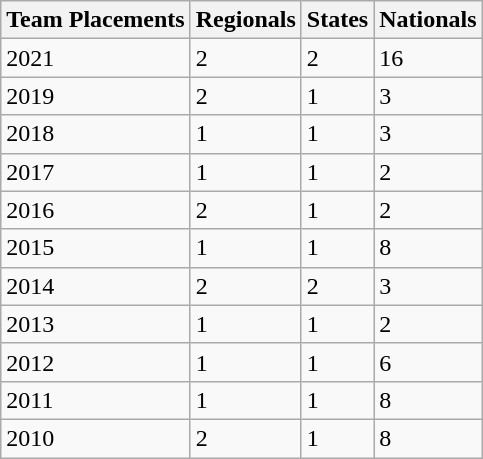<table class="wikitable">
<tr>
<th>Team Placements</th>
<th>Regionals</th>
<th>States</th>
<th>Nationals</th>
</tr>
<tr>
<td>2021</td>
<td>2</td>
<td>2</td>
<td>16</td>
</tr>
<tr>
<td>2019</td>
<td>2</td>
<td>1</td>
<td>3</td>
</tr>
<tr>
<td>2018</td>
<td>1</td>
<td>1</td>
<td>3</td>
</tr>
<tr>
<td>2017</td>
<td>1</td>
<td>1</td>
<td>2</td>
</tr>
<tr>
<td>2016</td>
<td>2</td>
<td>1</td>
<td>2</td>
</tr>
<tr>
<td>2015</td>
<td>1</td>
<td>1</td>
<td>8</td>
</tr>
<tr>
<td>2014</td>
<td>2</td>
<td>2</td>
<td>3</td>
</tr>
<tr>
<td>2013</td>
<td>1</td>
<td>1</td>
<td>2</td>
</tr>
<tr>
<td>2012</td>
<td>1</td>
<td>1</td>
<td>6</td>
</tr>
<tr>
<td>2011</td>
<td>1</td>
<td>1</td>
<td>8</td>
</tr>
<tr>
<td>2010</td>
<td>2</td>
<td>1</td>
<td>8</td>
</tr>
</table>
